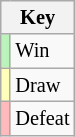<table class="wikitable" style="font-size: 85%">
<tr>
<th colspan="2">Key</th>
</tr>
<tr>
<td bgcolor=#BBF3BB></td>
<td>Win</td>
</tr>
<tr>
<td bgcolor=#FFFFBB></td>
<td>Draw</td>
</tr>
<tr>
<td bgcolor=#FFBBBB></td>
<td>Defeat</td>
</tr>
</table>
